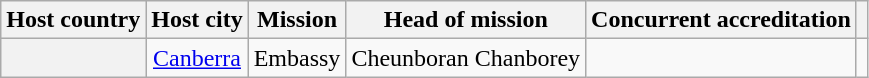<table class="wikitable plainrowheaders" style="text-align:center;">
<tr>
<th scope="col">Host country</th>
<th scope="col">Host city</th>
<th scope="col">Mission</th>
<th scope="col">Head of mission</th>
<th scope="col">Concurrent accreditation</th>
<th scope="col"></th>
</tr>
<tr>
<th scope="row"></th>
<td><a href='#'>Canberra</a></td>
<td>Embassy</td>
<td>Cheunboran Chanborey</td>
<td></td>
<td></td>
</tr>
</table>
